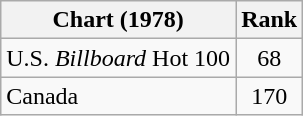<table class="wikitable">
<tr>
<th align="left">Chart (1978)</th>
<th style="text-align:center;">Rank</th>
</tr>
<tr>
<td>U.S. <em>Billboard</em> Hot 100</td>
<td style="text-align:center;">68</td>
</tr>
<tr>
<td>Canada</td>
<td style="text-align:center;">170</td>
</tr>
</table>
